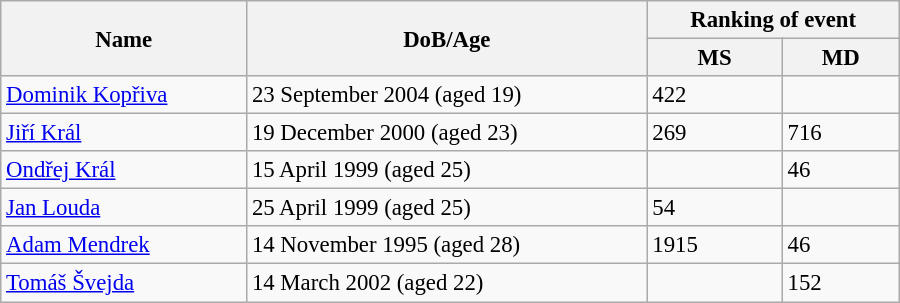<table class="wikitable" style="width:600px; font-size:95%;">
<tr>
<th rowspan="2" align="left">Name</th>
<th rowspan="2" align="left">DoB/Age</th>
<th colspan="2" align="center">Ranking of event</th>
</tr>
<tr>
<th align="center">MS</th>
<th align="center">MD</th>
</tr>
<tr>
<td align="left"><a href='#'>Dominik Kopřiva</a></td>
<td align="left">23 September 2004 (aged 19)</td>
<td>422</td>
<td></td>
</tr>
<tr>
<td align="left"><a href='#'>Jiří Král</a></td>
<td align="left">19 December 2000 (aged 23)</td>
<td>269</td>
<td>716</td>
</tr>
<tr>
<td align="left"><a href='#'>Ondřej Král</a></td>
<td align="left">15 April 1999 (aged 25)</td>
<td></td>
<td>46</td>
</tr>
<tr>
<td align="left"><a href='#'>Jan Louda</a></td>
<td align="left">25 April 1999 (aged 25)</td>
<td>54</td>
<td></td>
</tr>
<tr>
<td align="left"><a href='#'>Adam Mendrek</a></td>
<td align="left">14 November 1995 (aged 28)</td>
<td>1915</td>
<td>46</td>
</tr>
<tr>
<td align="left"><a href='#'>Tomáš Švejda</a></td>
<td align="left">14 March 2002 (aged 22)</td>
<td></td>
<td>152</td>
</tr>
</table>
